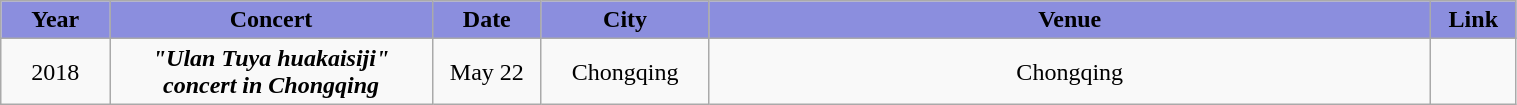<table class="wikitable sortable mw-collapsible" width="80%" style="text-align:center">
<tr align="center" style="background:#8B8EDE">
<td style="width:2%"><strong>Year</strong></td>
<td style="width:8%"><strong>Concert</strong></td>
<td style="width:2%"><strong>Date</strong></td>
<td style="width:2%"><strong>City</strong></td>
<td style="width:18%"><strong>Venue</strong></td>
<td style="width:1%"><strong>Link</strong></td>
</tr>
<tr>
<td rowspan="2">2018</td>
<td rowspan="2"><strong><em>"Ulan Tuya huakaisiji" concert in Chongqing</em></strong></td>
<td>May 22</td>
<td>Chongqing</td>
<td>Chongqing</td>
<td></td>
</tr>
</table>
